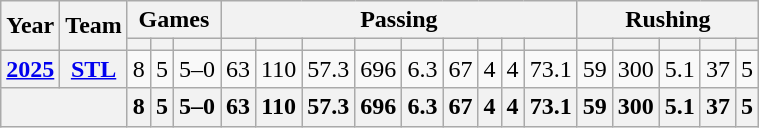<table class="wikitable" style="text-align:center;">
<tr>
<th rowspan="2">Year</th>
<th rowspan="2">Team</th>
<th colspan="3">Games</th>
<th colspan="9">Passing</th>
<th colspan="5">Rushing</th>
</tr>
<tr>
<th></th>
<th></th>
<th></th>
<th></th>
<th></th>
<th></th>
<th></th>
<th></th>
<th></th>
<th></th>
<th></th>
<th></th>
<th></th>
<th></th>
<th></th>
<th></th>
<th></th>
</tr>
<tr>
<th><a href='#'>2025</a></th>
<th><a href='#'>STL</a></th>
<td>8</td>
<td>5</td>
<td>5–0</td>
<td>63</td>
<td>110</td>
<td>57.3</td>
<td>696</td>
<td>6.3</td>
<td>67</td>
<td>4</td>
<td>4</td>
<td>73.1</td>
<td>59</td>
<td>300</td>
<td>5.1</td>
<td>37</td>
<td>5</td>
</tr>
<tr>
<th colspan="2"></th>
<th>8</th>
<th>5</th>
<th>5–0</th>
<th>63</th>
<th>110</th>
<th>57.3</th>
<th>696</th>
<th>6.3</th>
<th>67</th>
<th>4</th>
<th>4</th>
<th>73.1</th>
<th>59</th>
<th>300</th>
<th>5.1</th>
<th>37</th>
<th>5</th>
</tr>
</table>
